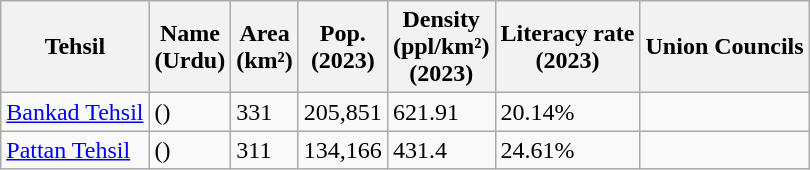<table class="wikitable sortable static-row-numbers static-row-header-hash">
<tr>
<th>Tehsil</th>
<th>Name<br>(Urdu)</th>
<th>Area<br>(km²)</th>
<th>Pop.<br>(2023)</th>
<th>Density<br>(ppl/km²)<br>(2023)</th>
<th>Literacy rate<br>(2023)</th>
<th>Union Councils</th>
</tr>
<tr>
<td><a href='#'>Bankad Tehsil</a></td>
<td>()</td>
<td>331</td>
<td>205,851</td>
<td>621.91</td>
<td>20.14%</td>
<td></td>
</tr>
<tr>
<td><a href='#'>Pattan Tehsil</a></td>
<td>()</td>
<td>311</td>
<td>134,166</td>
<td>431.4</td>
<td>24.61%</td>
<td></td>
</tr>
</table>
